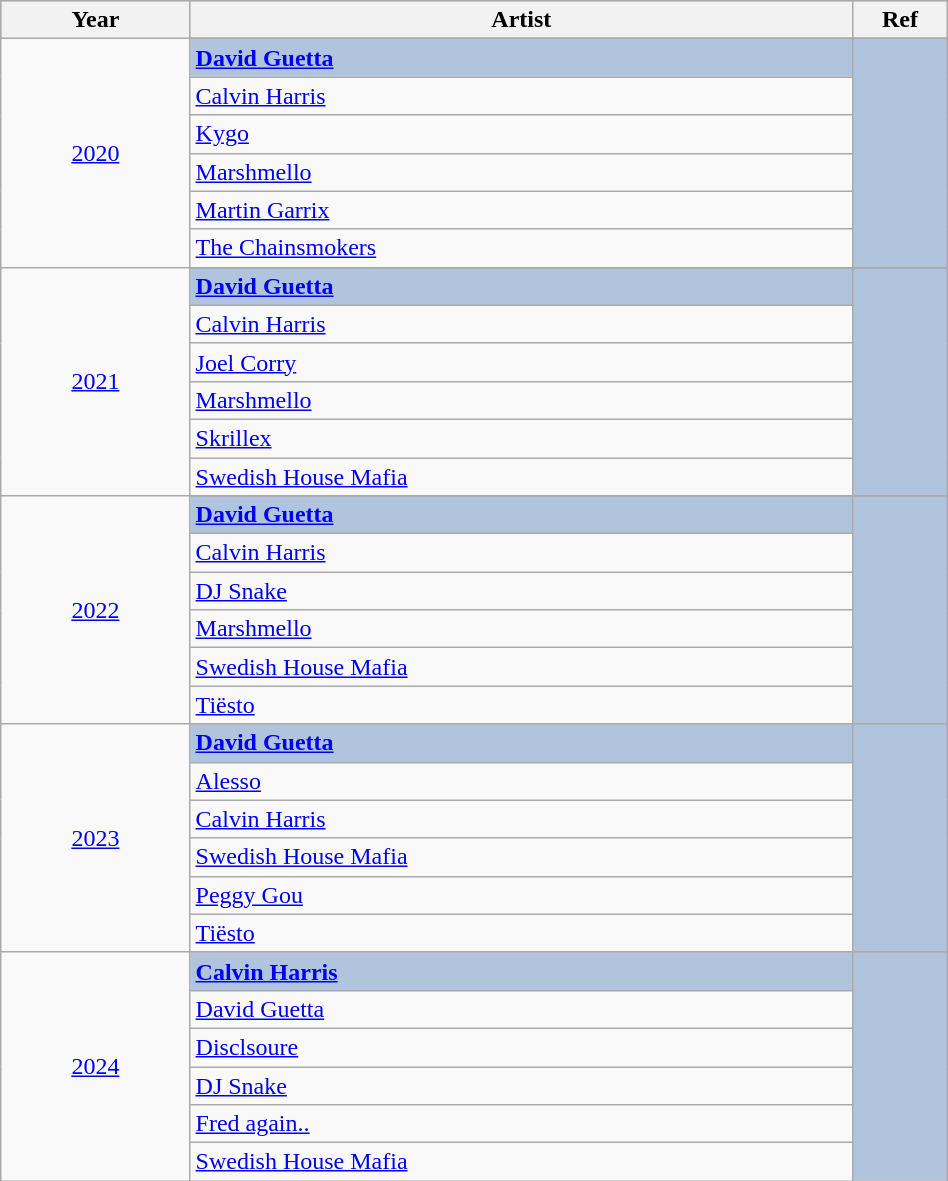<table class="wikitable" style="width:50%;">
<tr style="background:#bebebe;">
<th style="width:10%;">Year</th>
<th style="width:35%;">Artist</th>
<th style="width:5%;">Ref</th>
</tr>
<tr>
<td rowspan="7" align="center"><a href='#'>2020</a></td>
</tr>
<tr style="background:#B0C4DE">
<td><strong><a href='#'>David Guetta</a></strong></td>
<td rowspan="6" align="center"></td>
</tr>
<tr>
<td><a href='#'>Calvin Harris</a></td>
</tr>
<tr>
<td><a href='#'>Kygo</a></td>
</tr>
<tr>
<td><a href='#'>Marshmello</a></td>
</tr>
<tr>
<td><a href='#'>Martin Garrix</a></td>
</tr>
<tr>
<td><a href='#'>The Chainsmokers</a></td>
</tr>
<tr>
<td rowspan="7" align="center"><a href='#'>2021</a></td>
</tr>
<tr style="background:#B0C4DE">
<td><strong><a href='#'>David Guetta</a></strong></td>
<td rowspan="6" align="center"></td>
</tr>
<tr>
<td><a href='#'>Calvin Harris</a></td>
</tr>
<tr>
<td><a href='#'>Joel Corry</a></td>
</tr>
<tr>
<td><a href='#'>Marshmello</a></td>
</tr>
<tr>
<td><a href='#'>Skrillex</a></td>
</tr>
<tr>
<td><a href='#'>Swedish House Mafia</a></td>
</tr>
<tr>
<td rowspan="7" align="center"><a href='#'>2022</a></td>
</tr>
<tr style="background:#B0C4DE">
<td><strong><a href='#'>David Guetta</a></strong></td>
<td rowspan="6" align="center"></td>
</tr>
<tr>
<td><a href='#'>Calvin Harris</a></td>
</tr>
<tr>
<td><a href='#'>DJ Snake</a></td>
</tr>
<tr>
<td><a href='#'>Marshmello</a></td>
</tr>
<tr>
<td><a href='#'>Swedish House Mafia</a></td>
</tr>
<tr>
<td><a href='#'>Tiësto</a></td>
</tr>
<tr>
<td rowspan="7" align="center"><a href='#'>2023</a></td>
</tr>
<tr style="background:#B0C4DE">
<td><strong><a href='#'>David Guetta</a></strong></td>
<td rowspan="6" align="center"></td>
</tr>
<tr>
<td><a href='#'>Alesso</a></td>
</tr>
<tr>
<td><a href='#'>Calvin Harris</a></td>
</tr>
<tr>
<td><a href='#'>Swedish House Mafia</a></td>
</tr>
<tr>
<td><a href='#'>Peggy Gou</a></td>
</tr>
<tr>
<td><a href='#'>Tiësto</a></td>
</tr>
<tr>
<td rowspan="7" align="center"><a href='#'>2024</a></td>
</tr>
<tr style="background:#B0C4DE">
<td><strong><a href='#'>Calvin Harris</a></strong></td>
<td rowspan="6" align="center"></td>
</tr>
<tr>
<td><a href='#'>David Guetta</a></td>
</tr>
<tr>
<td><a href='#'>Disclsoure</a></td>
</tr>
<tr>
<td><a href='#'>DJ Snake</a></td>
</tr>
<tr>
<td><a href='#'>Fred again..</a></td>
</tr>
<tr>
<td><a href='#'>Swedish House Mafia</a></td>
</tr>
</table>
